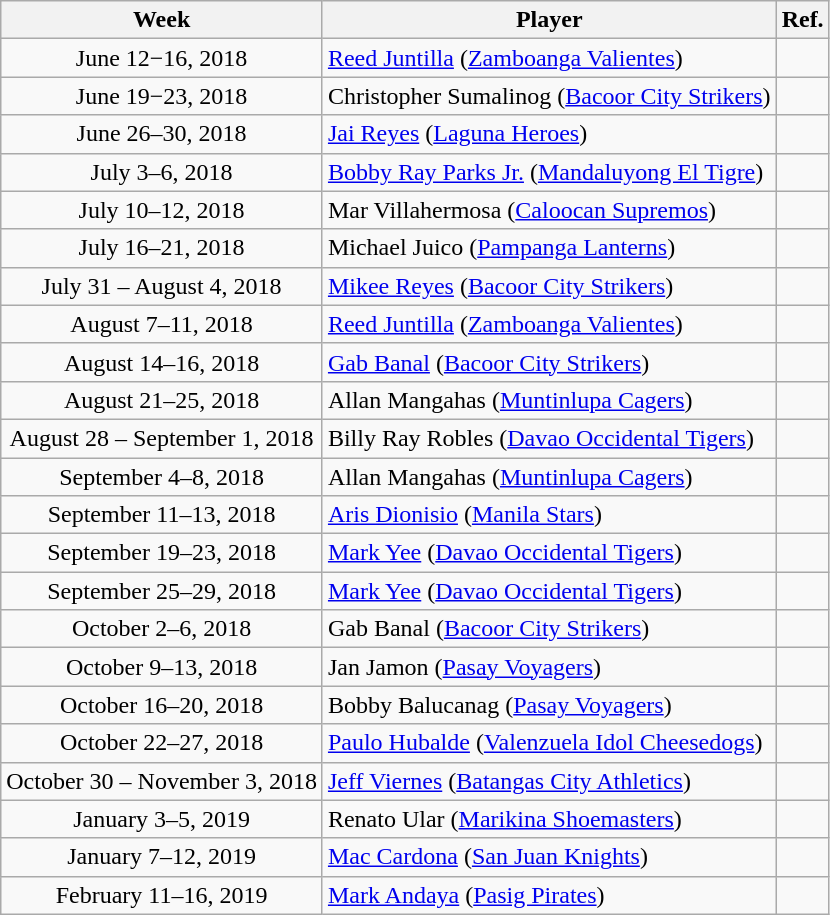<table class="wikitable">
<tr>
<th>Week</th>
<th>Player</th>
<th>Ref.</th>
</tr>
<tr>
<td align=center>June 12−16, 2018</td>
<td><a href='#'>Reed Juntilla</a> (<a href='#'>Zamboanga Valientes</a>)</td>
<td></td>
</tr>
<tr>
<td align=center>June 19−23, 2018</td>
<td>Christopher Sumalinog (<a href='#'>Bacoor City Strikers</a>)</td>
<td></td>
</tr>
<tr>
<td align=center>June 26–30, 2018</td>
<td><a href='#'>Jai Reyes</a> (<a href='#'>Laguna Heroes</a>)</td>
<td></td>
</tr>
<tr>
<td align=center>July 3–6, 2018</td>
<td><a href='#'>Bobby Ray Parks Jr.</a> (<a href='#'>Mandaluyong El Tigre</a>)</td>
<td></td>
</tr>
<tr>
<td align=center>July 10–12, 2018</td>
<td>Mar Villahermosa (<a href='#'>Caloocan Supremos</a>)</td>
<td></td>
</tr>
<tr>
<td align=center>July 16–21, 2018</td>
<td>Michael Juico (<a href='#'>Pampanga Lanterns</a>)</td>
<td></td>
</tr>
<tr>
<td align=center>July 31 – August 4, 2018</td>
<td><a href='#'>Mikee Reyes</a> (<a href='#'>Bacoor City Strikers</a>)</td>
<td></td>
</tr>
<tr>
<td align=center>August 7–11, 2018</td>
<td><a href='#'>Reed Juntilla</a> (<a href='#'>Zamboanga Valientes</a>)</td>
<td></td>
</tr>
<tr>
<td align=center>August 14–16, 2018</td>
<td><a href='#'>Gab Banal</a> (<a href='#'>Bacoor City Strikers</a>)</td>
<td></td>
</tr>
<tr>
<td align=center>August 21–25, 2018</td>
<td>Allan Mangahas (<a href='#'>Muntinlupa Cagers</a>)</td>
<td></td>
</tr>
<tr>
<td align=center>August 28 – September 1, 2018</td>
<td>Billy Ray Robles (<a href='#'>Davao Occidental Tigers</a>)</td>
<td></td>
</tr>
<tr>
<td align=center>September 4–8, 2018</td>
<td>Allan Mangahas (<a href='#'>Muntinlupa Cagers</a>)</td>
<td></td>
</tr>
<tr>
<td align=center>September 11–13, 2018</td>
<td><a href='#'>Aris Dionisio</a> (<a href='#'>Manila Stars</a>)</td>
<td></td>
</tr>
<tr>
<td align=center>September 19–23, 2018</td>
<td><a href='#'>Mark Yee</a> (<a href='#'>Davao Occidental Tigers</a>)</td>
<td></td>
</tr>
<tr>
<td align=center>September 25–29, 2018</td>
<td><a href='#'>Mark Yee</a> (<a href='#'>Davao Occidental Tigers</a>)</td>
<td></td>
</tr>
<tr>
<td align=center>October 2–6, 2018</td>
<td>Gab Banal (<a href='#'>Bacoor City Strikers</a>)</td>
<td></td>
</tr>
<tr>
<td align=center>October 9–13, 2018</td>
<td>Jan Jamon (<a href='#'>Pasay Voyagers</a>)</td>
<td></td>
</tr>
<tr>
<td align=center>October 16–20, 2018</td>
<td>Bobby Balucanag (<a href='#'>Pasay Voyagers</a>)</td>
<td></td>
</tr>
<tr>
<td align=center>October 22–27, 2018</td>
<td><a href='#'>Paulo Hubalde</a> (<a href='#'>Valenzuela Idol Cheesedogs</a>)</td>
<td></td>
</tr>
<tr>
<td align=center>October 30 – November 3, 2018</td>
<td><a href='#'>Jeff Viernes</a> (<a href='#'>Batangas City Athletics</a>)</td>
<td></td>
</tr>
<tr>
<td align=center>January 3–5, 2019</td>
<td>Renato Ular (<a href='#'>Marikina Shoemasters</a>)</td>
<td></td>
</tr>
<tr>
<td align=center>January 7–12, 2019</td>
<td><a href='#'>Mac Cardona</a> (<a href='#'>San Juan Knights</a>)</td>
<td></td>
</tr>
<tr>
<td align=center>February 11–16, 2019</td>
<td><a href='#'>Mark Andaya</a> (<a href='#'>Pasig Pirates</a>)</td>
<td></td>
</tr>
</table>
